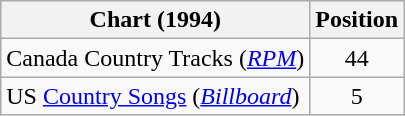<table class="wikitable sortable">
<tr>
<th scope="col">Chart (1994)</th>
<th scope="col">Position</th>
</tr>
<tr>
<td>Canada Country Tracks (<em><a href='#'>RPM</a></em>)</td>
<td align="center">44</td>
</tr>
<tr>
<td>US <a href='#'>Country Songs</a> (<em><a href='#'>Billboard</a></em>)</td>
<td align="center">5</td>
</tr>
</table>
